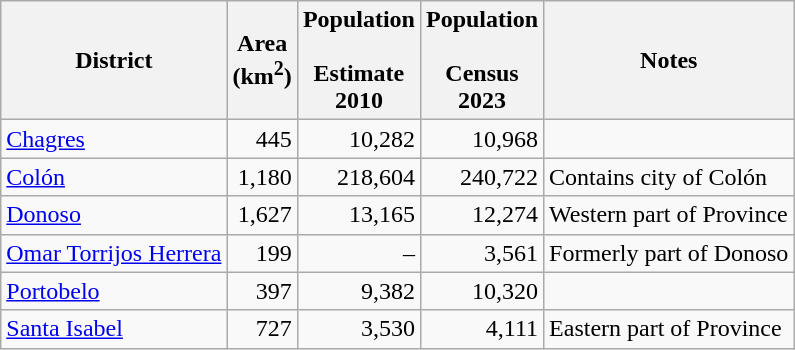<table class="sortable wikitable">
<tr>
<th>District</th>
<th>Area<br>(km<sup>2</sup>)</th>
<th>Population <br><br>Estimate<br>2010</th>
<th>Population <br><br>Census<br>2023</th>
<th>Notes</th>
</tr>
<tr>
<td><a href='#'>Chagres</a></td>
<td align="right">445</td>
<td align="right">10,282</td>
<td align="right">10,968</td>
<td></td>
</tr>
<tr>
<td><a href='#'>Colón</a></td>
<td align="right">1,180</td>
<td align="right">218,604</td>
<td align="right">240,722</td>
<td>Contains city of Colón</td>
</tr>
<tr>
<td><a href='#'>Donoso</a></td>
<td align="right">1,627</td>
<td align="right">13,165</td>
<td align="right">12,274</td>
<td>Western part of Province</td>
</tr>
<tr>
<td><a href='#'>Omar Torrijos Herrera</a></td>
<td align="right">199</td>
<td align="right">–</td>
<td align="right">3,561</td>
<td>Formerly part of Donoso</td>
</tr>
<tr>
<td><a href='#'>Portobelo</a></td>
<td align="right">397</td>
<td align="right">9,382</td>
<td align="right">10,320</td>
<td></td>
</tr>
<tr>
<td><a href='#'>Santa Isabel</a></td>
<td align="right">727</td>
<td align="right">3,530</td>
<td align="right">4,111</td>
<td>Eastern part of Province</td>
</tr>
</table>
